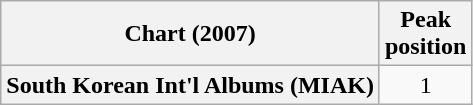<table class="wikitable plainrowheaders" style="text-align:center">
<tr>
<th>Chart (2007)</th>
<th>Peak<br>position</th>
</tr>
<tr>
<th scope="row">South Korean Int'l Albums (MIAK)</th>
<td>1</td>
</tr>
</table>
